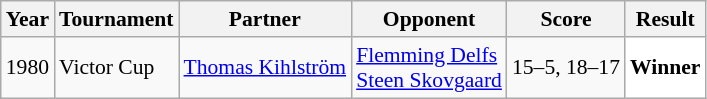<table class="sortable wikitable" style="font-size: 90%;">
<tr>
<th>Year</th>
<th>Tournament</th>
<th>Partner</th>
<th>Opponent</th>
<th>Score</th>
<th>Result</th>
</tr>
<tr>
<td align="center">1980</td>
<td>Victor Cup</td>
<td> <a href='#'>Thomas Kihlström</a></td>
<td> <a href='#'>Flemming Delfs</a><br> <a href='#'>Steen Skovgaard</a></td>
<td>15–5, 18–17</td>
<td style="text-align:left; background:white"> <strong>Winner</strong></td>
</tr>
</table>
